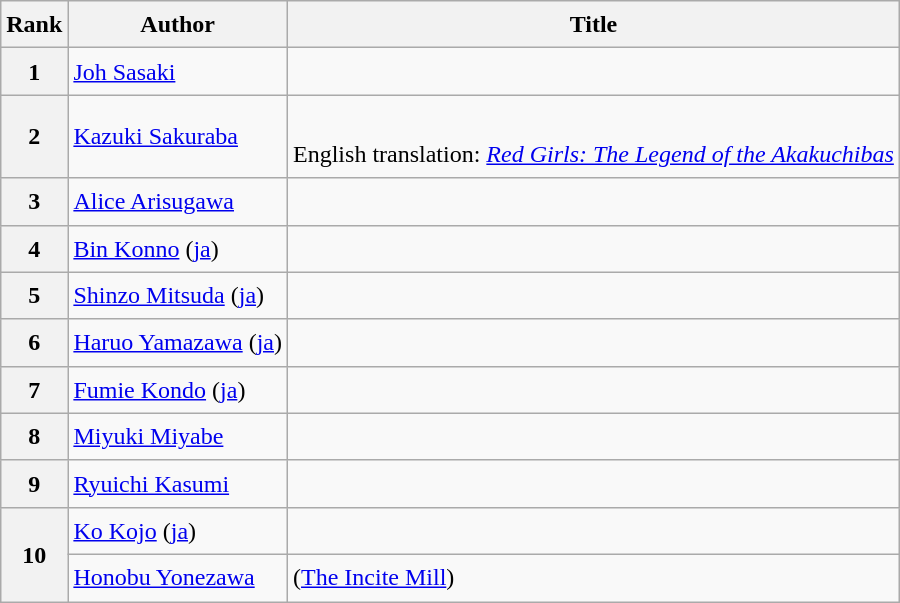<table class="wikitable sortable" style="font-size:1.00em; line-height:1.5em;">
<tr>
<th>Rank</th>
<th>Author</th>
<th>Title</th>
</tr>
<tr>
<th>1</th>
<td><a href='#'>Joh Sasaki</a></td>
<td></td>
</tr>
<tr>
<th>2</th>
<td><a href='#'>Kazuki Sakuraba</a></td>
<td><br>English translation: <em><a href='#'>Red Girls: The Legend of the Akakuchibas</a></em></td>
</tr>
<tr>
<th>3</th>
<td><a href='#'>Alice Arisugawa</a></td>
<td></td>
</tr>
<tr>
<th>4</th>
<td><a href='#'>Bin Konno</a> (<a href='#'>ja</a>)</td>
<td></td>
</tr>
<tr>
<th>5</th>
<td><a href='#'>Shinzo Mitsuda</a> (<a href='#'>ja</a>)</td>
<td></td>
</tr>
<tr>
<th>6</th>
<td><a href='#'>Haruo Yamazawa</a> (<a href='#'>ja</a>)</td>
<td></td>
</tr>
<tr>
<th>7</th>
<td><a href='#'>Fumie Kondo</a> (<a href='#'>ja</a>)</td>
<td></td>
</tr>
<tr>
<th>8</th>
<td><a href='#'>Miyuki Miyabe</a></td>
<td></td>
</tr>
<tr>
<th>9</th>
<td><a href='#'>Ryuichi Kasumi</a></td>
<td></td>
</tr>
<tr>
<th rowspan="2">10</th>
<td><a href='#'>Ko Kojo</a> (<a href='#'>ja</a>)</td>
<td></td>
</tr>
<tr>
<td><a href='#'>Honobu Yonezawa</a></td>
<td> (<a href='#'>The Incite Mill</a>)</td>
</tr>
</table>
